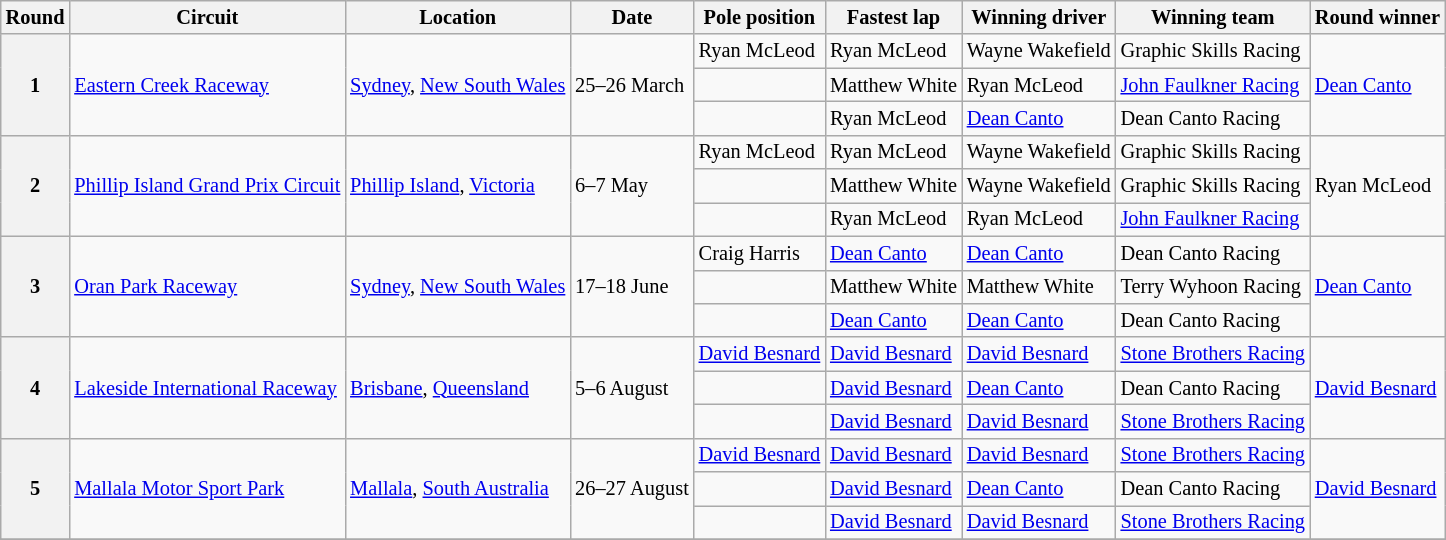<table class="wikitable" style="font-size: 85%;">
<tr>
<th>Round</th>
<th>Circuit</th>
<th>Location</th>
<th>Date</th>
<th>Pole position</th>
<th>Fastest lap</th>
<th>Winning driver</th>
<th>Winning team</th>
<th>Round winner</th>
</tr>
<tr>
<th rowspan=3>1</th>
<td rowspan=3> <a href='#'>Eastern Creek Raceway</a></td>
<td rowspan=3><a href='#'>Sydney</a>, <a href='#'>New South Wales</a></td>
<td rowspan=3>25–26 March</td>
<td> Ryan McLeod</td>
<td> Ryan McLeod</td>
<td> Wayne Wakefield</td>
<td>Graphic Skills Racing</td>
<td rowspan=3> <a href='#'>Dean Canto</a></td>
</tr>
<tr>
<td></td>
<td> Matthew White</td>
<td> Ryan McLeod</td>
<td><a href='#'>John Faulkner Racing</a></td>
</tr>
<tr>
<td></td>
<td> Ryan McLeod</td>
<td> <a href='#'>Dean Canto</a></td>
<td>Dean Canto Racing</td>
</tr>
<tr>
<th rowspan=3>2</th>
<td rowspan=3> <a href='#'>Phillip Island Grand Prix Circuit</a></td>
<td rowspan=3><a href='#'>Phillip Island</a>, <a href='#'>Victoria</a></td>
<td rowspan=3>6–7 May</td>
<td> Ryan McLeod</td>
<td> Ryan McLeod</td>
<td> Wayne Wakefield</td>
<td>Graphic Skills Racing</td>
<td rowspan=3> Ryan McLeod</td>
</tr>
<tr>
<td></td>
<td> Matthew White</td>
<td> Wayne Wakefield</td>
<td>Graphic Skills Racing</td>
</tr>
<tr>
<td></td>
<td> Ryan McLeod</td>
<td> Ryan McLeod</td>
<td><a href='#'>John Faulkner Racing</a></td>
</tr>
<tr>
<th rowspan=3>3</th>
<td rowspan=3> <a href='#'>Oran Park Raceway</a></td>
<td rowspan=3><a href='#'>Sydney</a>, <a href='#'>New South Wales</a></td>
<td rowspan=3>17–18 June</td>
<td> Craig Harris</td>
<td> <a href='#'>Dean Canto</a></td>
<td> <a href='#'>Dean Canto</a></td>
<td>Dean Canto Racing</td>
<td rowspan=3> <a href='#'>Dean Canto</a></td>
</tr>
<tr>
<td></td>
<td> Matthew White</td>
<td> Matthew White</td>
<td>Terry Wyhoon Racing</td>
</tr>
<tr>
<td></td>
<td> <a href='#'>Dean Canto</a></td>
<td> <a href='#'>Dean Canto</a></td>
<td>Dean Canto Racing</td>
</tr>
<tr>
<th rowspan=3>4</th>
<td rowspan=3> <a href='#'>Lakeside International Raceway</a></td>
<td rowspan=3><a href='#'>Brisbane</a>, <a href='#'>Queensland</a></td>
<td rowspan=3>5–6 August</td>
<td> <a href='#'>David Besnard</a></td>
<td> <a href='#'>David Besnard</a></td>
<td> <a href='#'>David Besnard</a></td>
<td><a href='#'>Stone Brothers Racing</a></td>
<td rowspan=3> <a href='#'>David Besnard</a></td>
</tr>
<tr>
<td></td>
<td> <a href='#'>David Besnard</a></td>
<td> <a href='#'>Dean Canto</a></td>
<td>Dean Canto Racing</td>
</tr>
<tr>
<td></td>
<td> <a href='#'>David Besnard</a></td>
<td> <a href='#'>David Besnard</a></td>
<td><a href='#'>Stone Brothers Racing</a></td>
</tr>
<tr>
<th rowspan=3>5</th>
<td rowspan=3> <a href='#'>Mallala Motor Sport Park</a></td>
<td rowspan=3><a href='#'>Mallala</a>, <a href='#'>South Australia</a></td>
<td rowspan=3>26–27 August</td>
<td> <a href='#'>David Besnard</a></td>
<td> <a href='#'>David Besnard</a></td>
<td> <a href='#'>David Besnard</a></td>
<td><a href='#'>Stone Brothers Racing</a></td>
<td rowspan=3> <a href='#'>David Besnard</a></td>
</tr>
<tr>
<td></td>
<td> <a href='#'>David Besnard</a></td>
<td> <a href='#'>Dean Canto</a></td>
<td>Dean Canto Racing</td>
</tr>
<tr>
<td></td>
<td> <a href='#'>David Besnard</a></td>
<td> <a href='#'>David Besnard</a></td>
<td><a href='#'>Stone Brothers Racing</a></td>
</tr>
<tr>
</tr>
</table>
